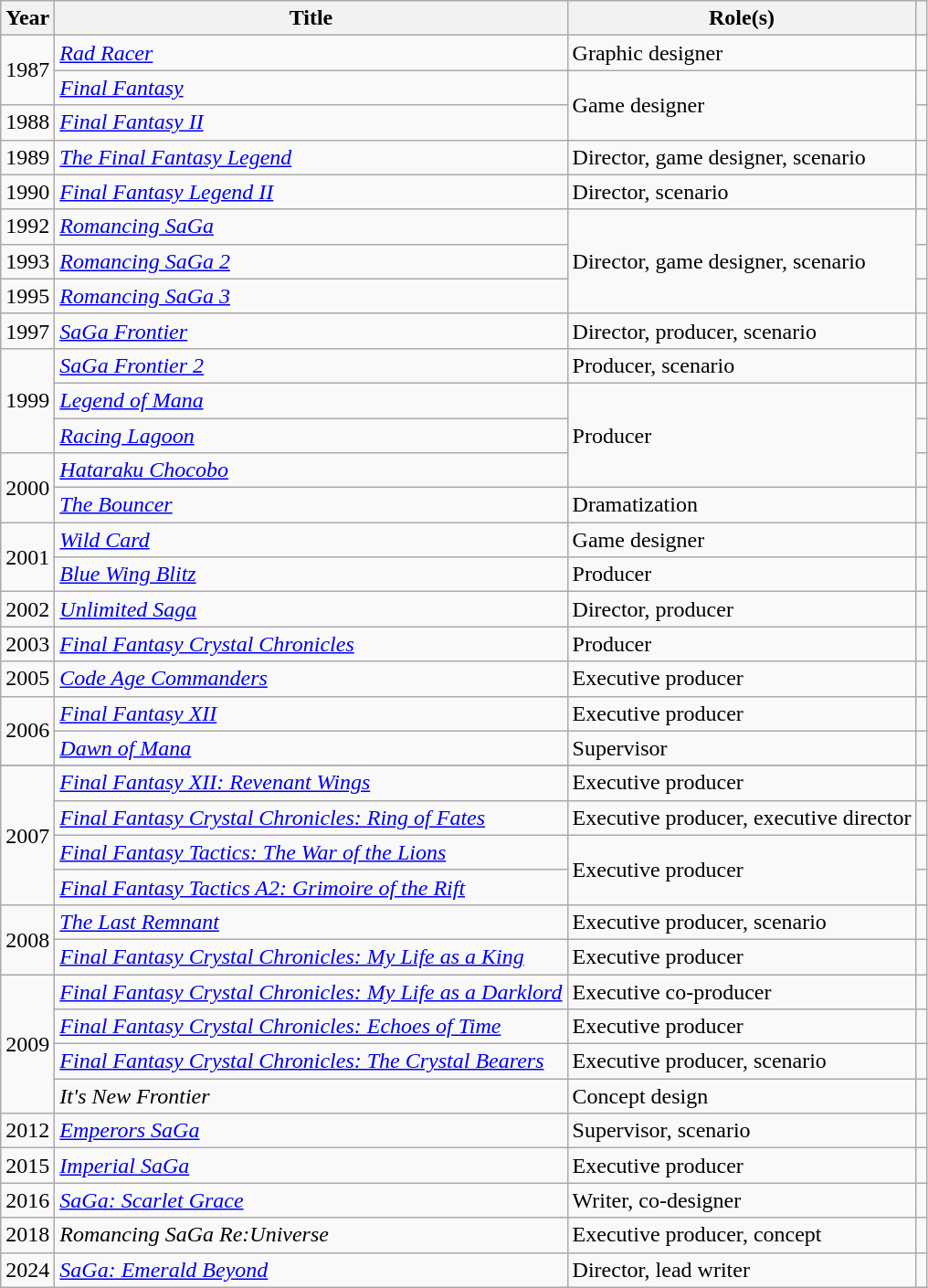<table class="wikitable sortable">
<tr>
<th scope="col">Year</th>
<th scope="col">Title</th>
<th scope="col">Role(s)</th>
<th scope="col"></th>
</tr>
<tr>
<td rowspan="2">1987</td>
<td><em><a href='#'>Rad Racer</a></em></td>
<td>Graphic designer</td>
<td></td>
</tr>
<tr>
<td><em><a href='#'>Final Fantasy</a></em></td>
<td rowspan="2">Game designer</td>
<td></td>
</tr>
<tr>
<td>1988</td>
<td><em><a href='#'>Final Fantasy II</a></em></td>
<td></td>
</tr>
<tr>
<td>1989</td>
<td><em><a href='#'>The Final Fantasy Legend</a></em></td>
<td>Director, game designer, scenario</td>
<td></td>
</tr>
<tr>
<td>1990</td>
<td><em><a href='#'>Final Fantasy Legend II</a></em></td>
<td>Director, scenario</td>
<td></td>
</tr>
<tr>
<td>1992</td>
<td><em><a href='#'>Romancing SaGa</a></em></td>
<td rowspan="3">Director, game designer, scenario</td>
<td></td>
</tr>
<tr>
<td>1993</td>
<td><em><a href='#'>Romancing SaGa 2</a></em></td>
<td></td>
</tr>
<tr>
<td>1995</td>
<td><em><a href='#'>Romancing SaGa 3</a></em></td>
<td></td>
</tr>
<tr>
<td>1997</td>
<td><em><a href='#'>SaGa Frontier</a></em></td>
<td>Director, producer, scenario</td>
<td></td>
</tr>
<tr>
<td rowspan="3">1999</td>
<td><em><a href='#'>SaGa Frontier 2</a></em></td>
<td>Producer, scenario</td>
<td></td>
</tr>
<tr>
<td><em><a href='#'>Legend of Mana</a></em></td>
<td rowspan="3">Producer</td>
<td></td>
</tr>
<tr>
<td><em><a href='#'>Racing Lagoon</a></em></td>
<td></td>
</tr>
<tr>
<td rowspan="2">2000</td>
<td><em><a href='#'>Hataraku Chocobo</a></em></td>
<td></td>
</tr>
<tr>
<td><em><a href='#'>The Bouncer</a></em></td>
<td>Dramatization</td>
<td></td>
</tr>
<tr>
<td rowspan="2">2001</td>
<td><em><a href='#'>Wild Card</a></em></td>
<td>Game designer</td>
<td></td>
</tr>
<tr>
<td><em><a href='#'>Blue Wing Blitz</a></em></td>
<td>Producer</td>
<td></td>
</tr>
<tr>
<td>2002</td>
<td><em><a href='#'>Unlimited Saga</a></em></td>
<td>Director, producer</td>
<td></td>
</tr>
<tr>
<td>2003</td>
<td><em><a href='#'>Final Fantasy Crystal Chronicles</a></em></td>
<td>Producer</td>
<td></td>
</tr>
<tr>
<td>2005</td>
<td><em><a href='#'>Code Age Commanders</a></em></td>
<td>Executive producer</td>
<td></td>
</tr>
<tr>
<td rowspan="2">2006</td>
<td><em><a href='#'>Final Fantasy XII</a></em></td>
<td>Executive producer</td>
<td></td>
</tr>
<tr>
<td><em><a href='#'>Dawn of Mana</a></em></td>
<td>Supervisor</td>
<td></td>
</tr>
<tr>
</tr>
<tr>
<td rowspan="4">2007</td>
<td><em><a href='#'>Final Fantasy XII: Revenant Wings</a></em></td>
<td>Executive producer</td>
<td></td>
</tr>
<tr>
<td><em><a href='#'>Final Fantasy Crystal Chronicles: Ring of Fates</a></em></td>
<td>Executive producer, executive director</td>
<td></td>
</tr>
<tr>
<td><em><a href='#'>Final Fantasy Tactics: The War of the Lions</a></em></td>
<td rowspan="2">Executive producer</td>
<td></td>
</tr>
<tr>
<td><em><a href='#'>Final Fantasy Tactics A2: Grimoire of the Rift</a></em></td>
<td></td>
</tr>
<tr>
<td rowspan="2">2008</td>
<td><em><a href='#'>The Last Remnant</a></em></td>
<td>Executive producer, scenario</td>
<td></td>
</tr>
<tr>
<td><em><a href='#'>Final Fantasy Crystal Chronicles: My Life as a King</a></em></td>
<td>Executive producer</td>
<td></td>
</tr>
<tr>
<td rowspan="4">2009</td>
<td><em><a href='#'>Final Fantasy Crystal Chronicles: My Life as a Darklord</a></em></td>
<td>Executive co-producer</td>
<td></td>
</tr>
<tr>
<td><em><a href='#'>Final Fantasy Crystal Chronicles: Echoes of Time</a></em></td>
<td>Executive producer</td>
<td></td>
</tr>
<tr>
<td><em><a href='#'>Final Fantasy Crystal Chronicles: The Crystal Bearers</a></em></td>
<td>Executive producer, scenario</td>
<td></td>
</tr>
<tr>
<td><em>It's New Frontier</em></td>
<td>Concept design</td>
<td></td>
</tr>
<tr>
<td>2012</td>
<td><em><a href='#'>Emperors SaGa</a></em></td>
<td>Supervisor, scenario</td>
<td></td>
</tr>
<tr>
<td>2015</td>
<td><em><a href='#'>Imperial SaGa</a></em></td>
<td>Executive producer</td>
<td></td>
</tr>
<tr>
<td>2016</td>
<td><em><a href='#'>SaGa: Scarlet Grace</a></em></td>
<td>Writer, co-designer</td>
<td></td>
</tr>
<tr>
<td>2018</td>
<td><em>Romancing SaGa Re:Universe</em></td>
<td>Executive producer, concept</td>
<td></td>
</tr>
<tr>
<td>2024</td>
<td><em><a href='#'>SaGa: Emerald Beyond</a></em></td>
<td>Director, lead writer</td>
<td></td>
</tr>
</table>
